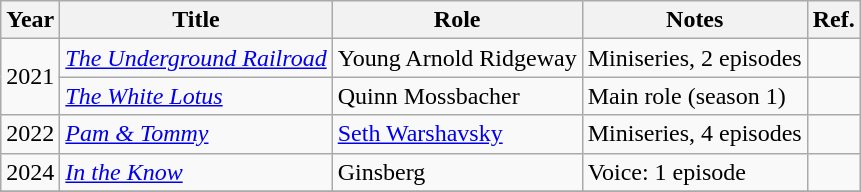<table class="wikitable">
<tr>
<th>Year</th>
<th>Title</th>
<th>Role</th>
<th>Notes</th>
<th>Ref.</th>
</tr>
<tr>
<td rowspan="2">2021</td>
<td><em><a href='#'>The Underground Railroad</a></em></td>
<td>Young Arnold Ridgeway</td>
<td>Miniseries, 2 episodes</td>
<td></td>
</tr>
<tr>
<td><em><a href='#'>The White Lotus</a></em></td>
<td>Quinn Mossbacher</td>
<td>Main role (season 1)</td>
<td></td>
</tr>
<tr>
<td>2022</td>
<td><em><a href='#'>Pam & Tommy</a></em></td>
<td><a href='#'>Seth Warshavsky</a></td>
<td>Miniseries, 4 episodes</td>
<td></td>
</tr>
<tr>
<td>2024</td>
<td><em><a href='#'>In the Know</a></em></td>
<td>Ginsberg</td>
<td>Voice: 1 episode</td>
<td></td>
</tr>
<tr>
</tr>
</table>
